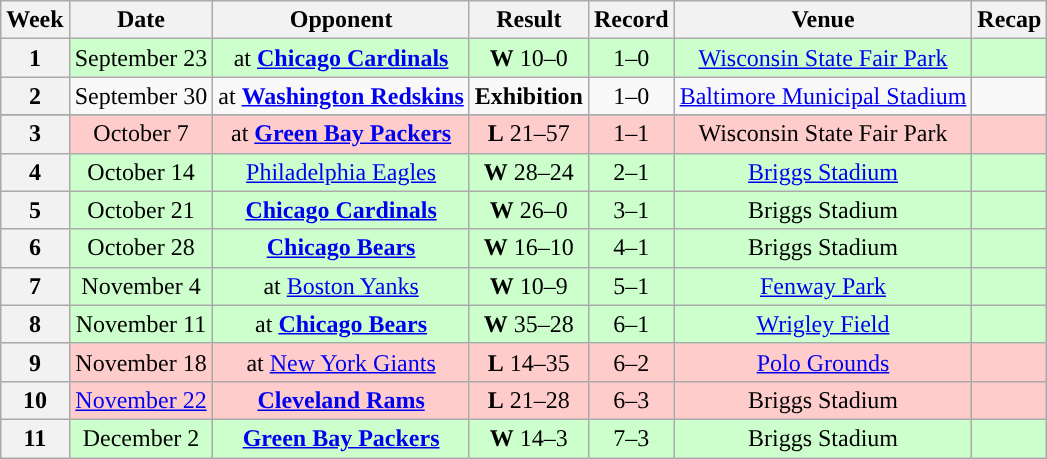<table class="wikitable" style="text-align:center">
<tr>
<th>Week</th>
<th>Date</th>
<th>Opponent</th>
<th>Result</th>
<th>Record</th>
<th>Venue</th>
<th>Recap</th>
</tr>
<tr style="background:#cfc">
<th>1</th>
<td>September 23</td>
<td>at <strong><a href='#'>Chicago Cardinals</a></strong></td>
<td><strong>W</strong> 10–0</td>
<td>1–0</td>
<td><a href='#'>Wisconsin State Fair Park</a></td>
<td></td>
</tr>
<tr>
<th>2</th>
<td>September 30</td>
<td>at <strong><a href='#'>Washington Redskins</a></strong></td>
<td><strong>Exhibition</strong></td>
<td>1–0</td>
<td><a href='#'>Baltimore Municipal Stadium</a></td>
<td></td>
</tr>
<tr>
</tr>
<tr style="background:#fcc">
<th>3</th>
<td>October 7</td>
<td>at <strong><a href='#'>Green Bay Packers</a></strong></td>
<td><strong>L</strong> 21–57</td>
<td>1–1</td>
<td>Wisconsin State Fair Park</td>
<td></td>
</tr>
<tr style="background:#cfc">
<th>4</th>
<td>October 14</td>
<td><a href='#'>Philadelphia Eagles</a></td>
<td><strong>W</strong> 28–24</td>
<td>2–1</td>
<td><a href='#'>Briggs Stadium</a></td>
<td></td>
</tr>
<tr style="background:#cfc">
<th>5</th>
<td>October 21</td>
<td><strong><a href='#'>Chicago Cardinals</a></strong></td>
<td><strong>W</strong> 26–0</td>
<td>3–1</td>
<td>Briggs Stadium</td>
<td></td>
</tr>
<tr style="background:#cfc">
<th>6</th>
<td>October 28</td>
<td><strong><a href='#'>Chicago Bears</a></strong></td>
<td><strong>W</strong> 16–10</td>
<td>4–1</td>
<td>Briggs Stadium</td>
<td></td>
</tr>
<tr style="background:#cfc">
<th>7</th>
<td>November 4</td>
<td>at <a href='#'>Boston Yanks</a></td>
<td><strong>W</strong> 10–9</td>
<td>5–1</td>
<td><a href='#'>Fenway Park</a></td>
<td></td>
</tr>
<tr style="background:#cfc">
<th>8</th>
<td>November 11</td>
<td>at <strong><a href='#'>Chicago Bears</a></strong></td>
<td><strong>W</strong> 35–28</td>
<td>6–1</td>
<td><a href='#'>Wrigley Field</a></td>
<td></td>
</tr>
<tr style="background:#fcc">
<th>9</th>
<td>November 18</td>
<td>at <a href='#'>New York Giants</a></td>
<td><strong>L</strong> 14–35</td>
<td>6–2</td>
<td><a href='#'>Polo Grounds</a></td>
<td></td>
</tr>
<tr style="background:#fcc">
<th>10</th>
<td><a href='#'>November 22</a></td>
<td><strong><a href='#'>Cleveland Rams</a></strong></td>
<td><strong>L</strong> 21–28</td>
<td>6–3</td>
<td>Briggs Stadium</td>
<td></td>
</tr>
<tr style="background:#cfc">
<th>11</th>
<td>December 2</td>
<td><strong><a href='#'>Green Bay Packers</a></strong></td>
<td><strong>W</strong> 14–3</td>
<td>7–3</td>
<td>Briggs Stadium</td>
<td></td>
</tr>
</table>
